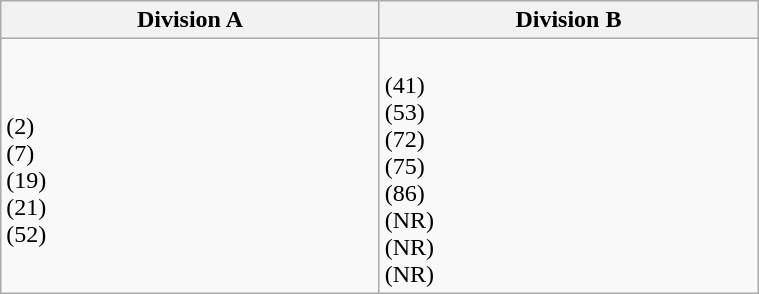<table class="wikitable" width="40%">
<tr>
<th width="50%">Division A</th>
<th width="50%">Division B</th>
</tr>
<tr>
<td><br> (2)<br>
 (7)<br>
 (19)<br>
 (21)<br>
 (52)<br></td>
<td><br> (41)<br>
 (53)<br>
 (72)<br>
 (75)<br>
 (86)<br>
 (NR)<br>
 (NR)<br>
 (NR)<br></td>
</tr>
</table>
